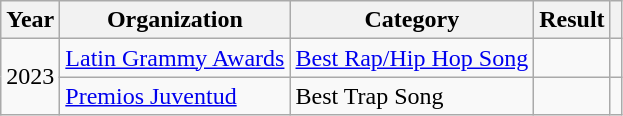<table class="wikitable sortable plainrowheaders" style="border:none; margin:0;">
<tr>
<th scope="col">Year</th>
<th scope="col">Organization</th>
<th scope="col">Category</th>
<th scope="col">Result</th>
<th class="unsortable" scope="col"></th>
</tr>
<tr>
<td rowspan="2">2023</td>
<td><a href='#'>Latin Grammy Awards</a></td>
<td><a href='#'>Best Rap/Hip Hop Song</a></td>
<td></td>
<td></td>
</tr>
<tr>
<td><a href='#'>Premios Juventud</a></td>
<td>Best Trap Song</td>
<td></td>
<td></td>
</tr>
</table>
